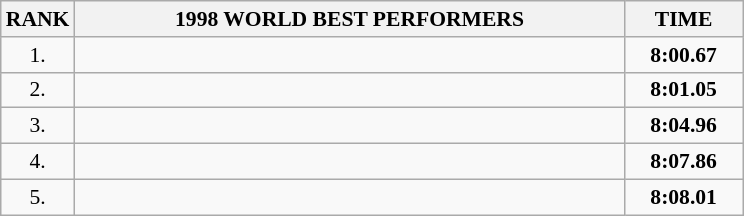<table class="wikitable" style="border-collapse: collapse; font-size: 90%;">
<tr>
<th>RANK</th>
<th align="center" style="width: 25em">1998 WORLD BEST PERFORMERS</th>
<th align="center" style="width: 5em">TIME</th>
</tr>
<tr>
<td align="center">1.</td>
<td></td>
<td align="center"><strong>8:00.67</strong></td>
</tr>
<tr>
<td align="center">2.</td>
<td></td>
<td align="center"><strong>8:01.05</strong></td>
</tr>
<tr>
<td align="center">3.</td>
<td></td>
<td align="center"><strong>8:04.96</strong></td>
</tr>
<tr>
<td align="center">4.</td>
<td></td>
<td align="center"><strong>8:07.86</strong></td>
</tr>
<tr>
<td align="center">5.</td>
<td></td>
<td align="center"><strong>8:08.01</strong></td>
</tr>
</table>
